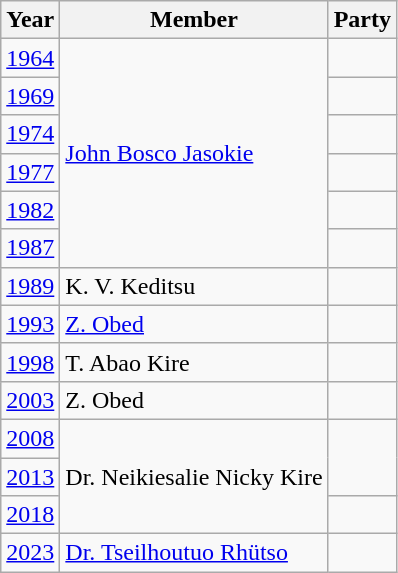<table class="wikitable sortable">
<tr>
<th>Year</th>
<th>Member</th>
<th colspan="2">Party</th>
</tr>
<tr>
<td><a href='#'>1964</a></td>
<td rowspan=6><a href='#'>John Bosco Jasokie</a></td>
<td></td>
</tr>
<tr>
<td><a href='#'>1969</a></td>
<td></td>
</tr>
<tr>
<td><a href='#'>1974</a></td>
</tr>
<tr>
<td><a href='#'>1977</a></td>
<td></td>
</tr>
<tr>
<td><a href='#'>1982</a></td>
<td></td>
</tr>
<tr>
<td><a href='#'>1987</a></td>
<td></td>
</tr>
<tr>
<td><a href='#'>1989</a></td>
<td>K. V. Keditsu</td>
<td></td>
</tr>
<tr>
<td><a href='#'>1993</a></td>
<td><a href='#'>Z. Obed</a></td>
<td></td>
</tr>
<tr>
<td><a href='#'>1998</a></td>
<td>T. Abao Kire</td>
<td></td>
</tr>
<tr>
<td><a href='#'>2003</a></td>
<td>Z. Obed</td>
<td></td>
</tr>
<tr>
<td><a href='#'>2008</a></td>
<td rowspan=3>Dr. Neikiesalie Nicky Kire</td>
</tr>
<tr>
<td><a href='#'>2013</a></td>
</tr>
<tr>
<td><a href='#'>2018</a></td>
<td></td>
</tr>
<tr>
<td><a href='#'>2023</a></td>
<td><a href='#'>Dr. Tseilhoutuo Rhütso</a></td>
<td></td>
</tr>
</table>
